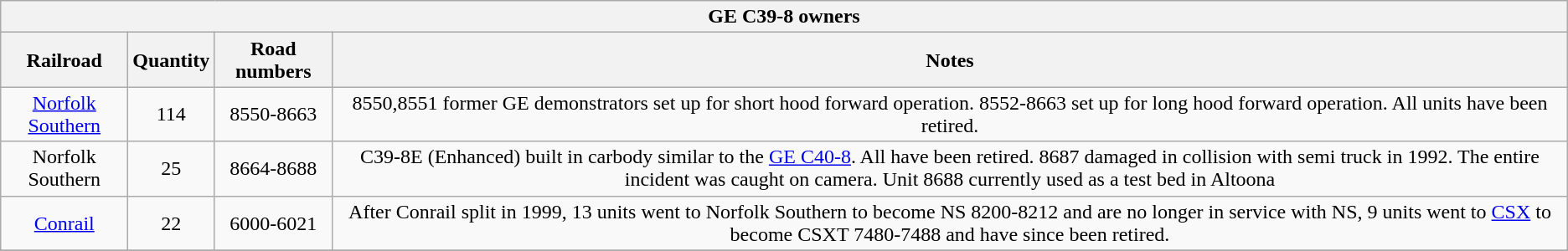<table class="wikitable">
<tr>
<th colspan=4>GE C39-8 owners</th>
</tr>
<tr>
<th>Railroad</th>
<th>Quantity</th>
<th>Road numbers</th>
<th>Notes</th>
</tr>
<tr align = "center">
<td><a href='#'>Norfolk Southern</a></td>
<td>114</td>
<td>8550-8663</td>
<td>8550,8551 former GE demonstrators set up for short hood forward operation. 8552-8663 set up for long hood forward operation. All units have been retired.</td>
</tr>
<tr align = "center">
<td>Norfolk Southern</td>
<td>25</td>
<td>8664-8688</td>
<td>C39-8E (Enhanced) built in carbody similar to the <a href='#'>GE C40-8</a>. All have been retired. 8687 damaged in collision  with  semi truck in 1992. The entire incident was caught on camera. Unit 8688 currently used as a test bed in Altoona </td>
</tr>
<tr align = "center">
<td><a href='#'>Conrail</a></td>
<td>22</td>
<td>6000-6021</td>
<td>After Conrail split in 1999, 13 units went to Norfolk Southern to become NS 8200-8212 and are no longer in service with NS, 9 units went to <a href='#'>CSX</a> to become CSXT 7480-7488 and have since been retired.</td>
</tr>
<tr align = "center">
</tr>
</table>
